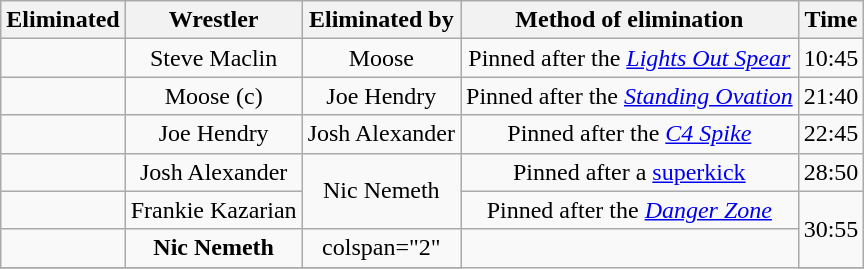<table class="wikitable sortable" style="text-align:center;">
<tr>
<th>Eliminated</th>
<th>Wrestler</th>
<th>Eliminated by</th>
<th>Method of elimination</th>
<th>Time</th>
</tr>
<tr>
<td></td>
<td>Steve Maclin</td>
<td>Moose</td>
<td>Pinned after the <em><a href='#'>Lights Out Spear</a></em></td>
<td>10:45</td>
</tr>
<tr>
<td></td>
<td>Moose (c)</td>
<td>Joe Hendry</td>
<td>Pinned after the <em><a href='#'>Standing Ovation</a></em></td>
<td>21:40</td>
</tr>
<tr>
<td></td>
<td>Joe Hendry</td>
<td>Josh Alexander</td>
<td>Pinned after the <em><a href='#'>C4 Spike</a></em></td>
<td>22:45</td>
</tr>
<tr>
<td></td>
<td>Josh Alexander</td>
<td rowspan=2>Nic Nemeth</td>
<td>Pinned after a <a href='#'>superkick</a></td>
<td>28:50</td>
</tr>
<tr>
<td></td>
<td>Frankie Kazarian</td>
<td>Pinned after the <em><a href='#'>Danger Zone</a></em></td>
<td rowspan=2>30:55</td>
</tr>
<tr>
<td><strong></strong></td>
<td><strong>Nic Nemeth</strong></td>
<td>colspan="2" </td>
</tr>
<tr>
</tr>
</table>
